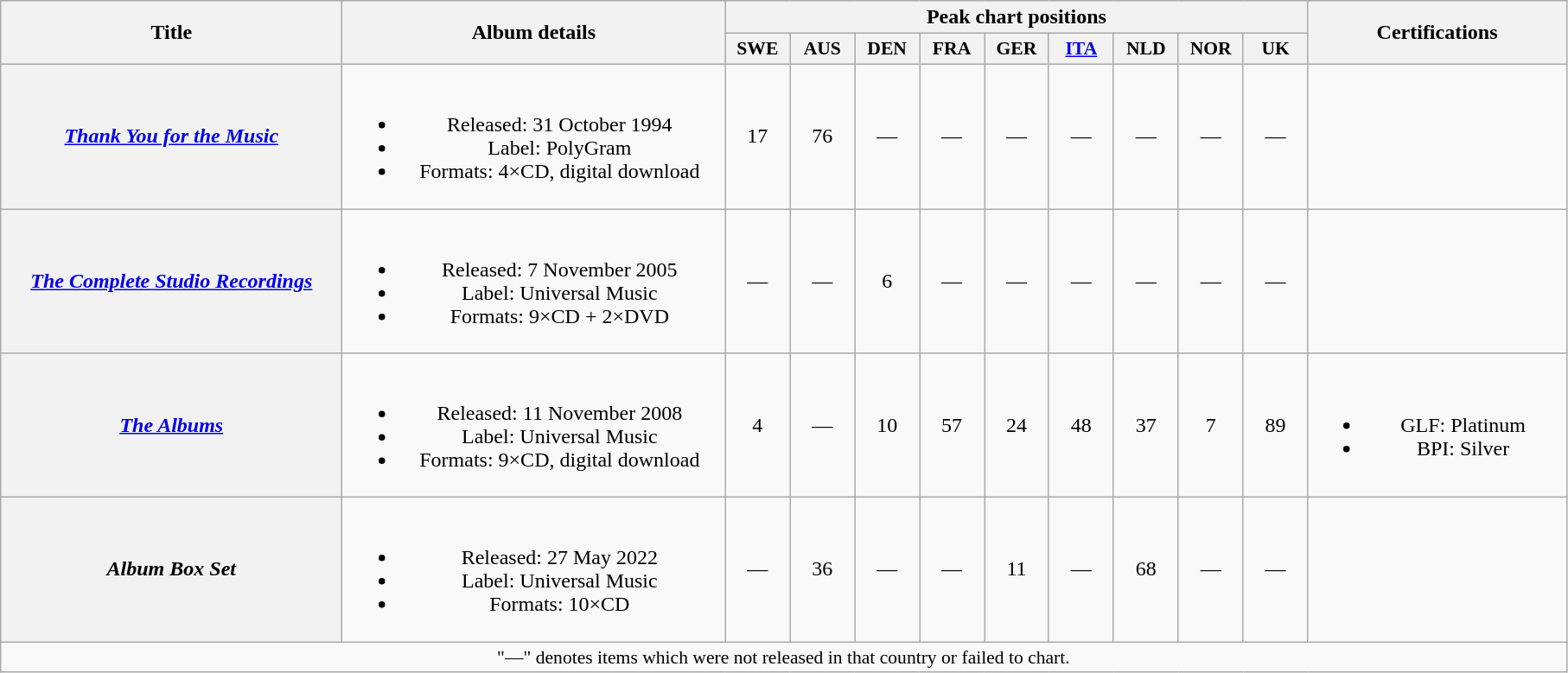<table class="wikitable plainrowheaders" style="text-align:center;">
<tr>
<th scope="col" rowspan="2" style="width:16em;">Title</th>
<th scope="col" rowspan="2" style="width:18em;">Album details</th>
<th scope="col" colspan="9">Peak chart positions</th>
<th scope="col" rowspan="2" style="width:12em;">Certifications</th>
</tr>
<tr>
<th scope="col" style="width:3em;font-size:90%;">SWE<br></th>
<th scope="col" style="width:3em;font-size:90%;">AUS<br></th>
<th scope="col" style="width:3em;font-size:90%;">DEN<br></th>
<th scope="col" style="width:3em;font-size:90%;">FRA<br></th>
<th scope="col" style="width:3em;font-size:90%;">GER<br></th>
<th scope="col" style="width:3em;font-size:90%;"><a href='#'>ITA</a><br></th>
<th scope="col" style="width:3em;font-size:90%;">NLD<br></th>
<th scope="col" style="width:3em;font-size:90%;">NOR<br></th>
<th scope="col" style="width:3em;font-size:90%;">UK<br></th>
</tr>
<tr>
<th scope="row"><em><a href='#'>Thank You for the Music</a></em></th>
<td><br><ul><li>Released: 31 October 1994</li><li>Label: PolyGram</li><li>Formats: 4×CD, digital download</li></ul></td>
<td>17</td>
<td>76</td>
<td>—</td>
<td>—</td>
<td>—</td>
<td>—</td>
<td>—</td>
<td>—</td>
<td>—</td>
<td></td>
</tr>
<tr>
<th scope="row"><em><a href='#'>The Complete Studio Recordings</a></em></th>
<td><br><ul><li>Released: 7 November 2005</li><li>Label: Universal Music</li><li>Formats: 9×CD + 2×DVD</li></ul></td>
<td>—</td>
<td>—</td>
<td>6</td>
<td>—</td>
<td>—</td>
<td>—</td>
<td>—</td>
<td>—</td>
<td>—</td>
<td></td>
</tr>
<tr>
<th scope="row"><em><a href='#'>The Albums</a></em></th>
<td><br><ul><li>Released: 11 November 2008</li><li>Label: Universal Music</li><li>Formats: 9×CD, digital download</li></ul></td>
<td>4</td>
<td>—</td>
<td>10</td>
<td>57</td>
<td>24</td>
<td>48</td>
<td>37</td>
<td>7</td>
<td>89</td>
<td><br><ul><li>GLF: Platinum</li><li>BPI: Silver</li></ul></td>
</tr>
<tr>
<th scope="row"><em>Album Box Set</em></th>
<td><br><ul><li>Released: 27 May 2022</li><li>Label: Universal Music</li><li>Formats: 10×CD</li></ul></td>
<td>—</td>
<td>36</td>
<td>—</td>
<td>—</td>
<td>11</td>
<td>—</td>
<td>68</td>
<td>—</td>
<td>—</td>
<td></td>
</tr>
<tr>
<td colspan="12" style="text-align:center; font-size:90%;">"—" denotes items which were not released in that country or failed to chart.</td>
</tr>
</table>
